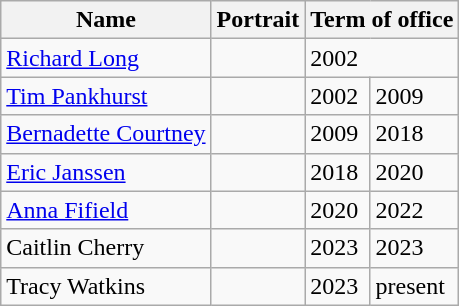<table class="wikitable">
<tr>
<th>Name</th>
<th>Portrait</th>
<th colspan="2">Term of office</th>
</tr>
<tr>
<td><a href='#'>Richard Long</a></td>
<td></td>
<td colspan="2">2002</td>
</tr>
<tr>
<td><a href='#'>Tim Pankhurst</a></td>
<td></td>
<td>2002</td>
<td>2009</td>
</tr>
<tr>
<td><a href='#'>Bernadette Courtney</a></td>
<td></td>
<td>2009</td>
<td>2018</td>
</tr>
<tr>
<td><a href='#'>Eric Janssen</a></td>
<td></td>
<td>2018</td>
<td>2020</td>
</tr>
<tr>
<td><a href='#'>Anna Fifield</a></td>
<td></td>
<td>2020</td>
<td>2022</td>
</tr>
<tr>
<td>Caitlin Cherry</td>
<td></td>
<td>2023</td>
<td>2023</td>
</tr>
<tr>
<td>Tracy Watkins</td>
<td></td>
<td>2023</td>
<td>present</td>
</tr>
</table>
